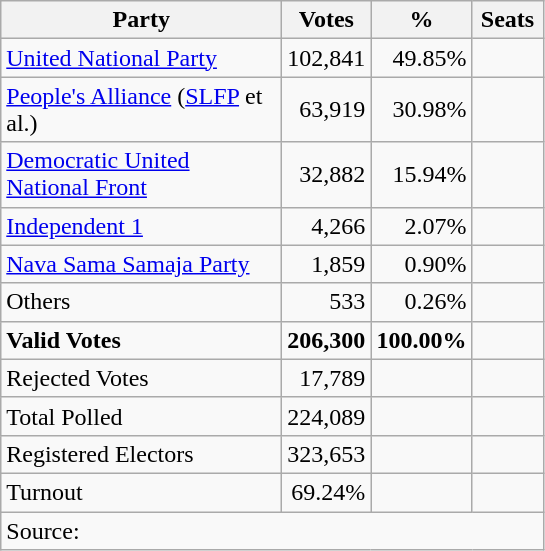<table class="wikitable" style="text-align:right;">
<tr>
<th align=left width="180">Party</th>
<th align=center width="50">Votes</th>
<th align=center width="50">%</th>
<th align=center width="40">Seats</th>
</tr>
<tr>
<td align=left><a href='#'>United National Party</a></td>
<td>102,841</td>
<td>49.85%</td>
<td></td>
</tr>
<tr>
<td align=left><a href='#'>People's Alliance</a> (<a href='#'>SLFP</a> et al.)</td>
<td>63,919</td>
<td>30.98%</td>
<td></td>
</tr>
<tr>
<td align=left><a href='#'>Democratic United National Front</a></td>
<td>32,882</td>
<td>15.94%</td>
<td></td>
</tr>
<tr>
<td align=left><a href='#'>Independent 1</a></td>
<td>4,266</td>
<td>2.07%</td>
<td></td>
</tr>
<tr>
<td align=left><a href='#'>Nava Sama Samaja Party</a></td>
<td>1,859</td>
<td>0.90%</td>
<td></td>
</tr>
<tr>
<td align=left>Others</td>
<td>533</td>
<td>0.26%</td>
<td></td>
</tr>
<tr>
<td align=left><strong>Valid Votes</strong></td>
<td><strong>206,300</strong></td>
<td><strong>100.00%</strong></td>
<td></td>
</tr>
<tr>
<td align=left>Rejected Votes</td>
<td>17,789</td>
<td></td>
<td></td>
</tr>
<tr>
<td align=left>Total Polled</td>
<td>224,089</td>
<td></td>
<td></td>
</tr>
<tr>
<td align=left>Registered Electors</td>
<td>323,653</td>
<td></td>
<td></td>
</tr>
<tr>
<td align=left>Turnout</td>
<td>69.24%</td>
<td></td>
<td></td>
</tr>
<tr>
<td align=left colspan=4>Source:</td>
</tr>
</table>
